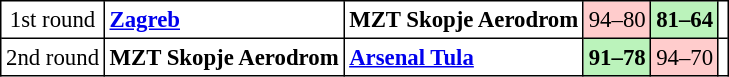<table cellpadding="3" cellspacing="0" border="1" style="font-size: 95%; border: black solid 1px; border-collapse: collapse;">
<tr>
<td align=center>1st round</td>
<td> <strong><a href='#'>Zagreb</a></strong></td>
<td> <strong>MZT Skopje Aerodrom</strong></td>
<td align="center" bgcolor=#FFCCCC>94–80</td>
<td align="center" bgcolor=#BBF3BB><strong>81–64</strong></td>
<td align="center"></td>
</tr>
<tr>
<td align=center>2nd round</td>
<td> <strong>MZT Skopje Aerodrom</strong></td>
<td> <strong><a href='#'>Arsenal Tula</a></strong></td>
<td align="center" bgcolor=#BBF3BB><strong>91–78</strong></td>
<td align="center" bgcolor=#FFCCCC>94–70</td>
<td align="center"></td>
</tr>
</table>
